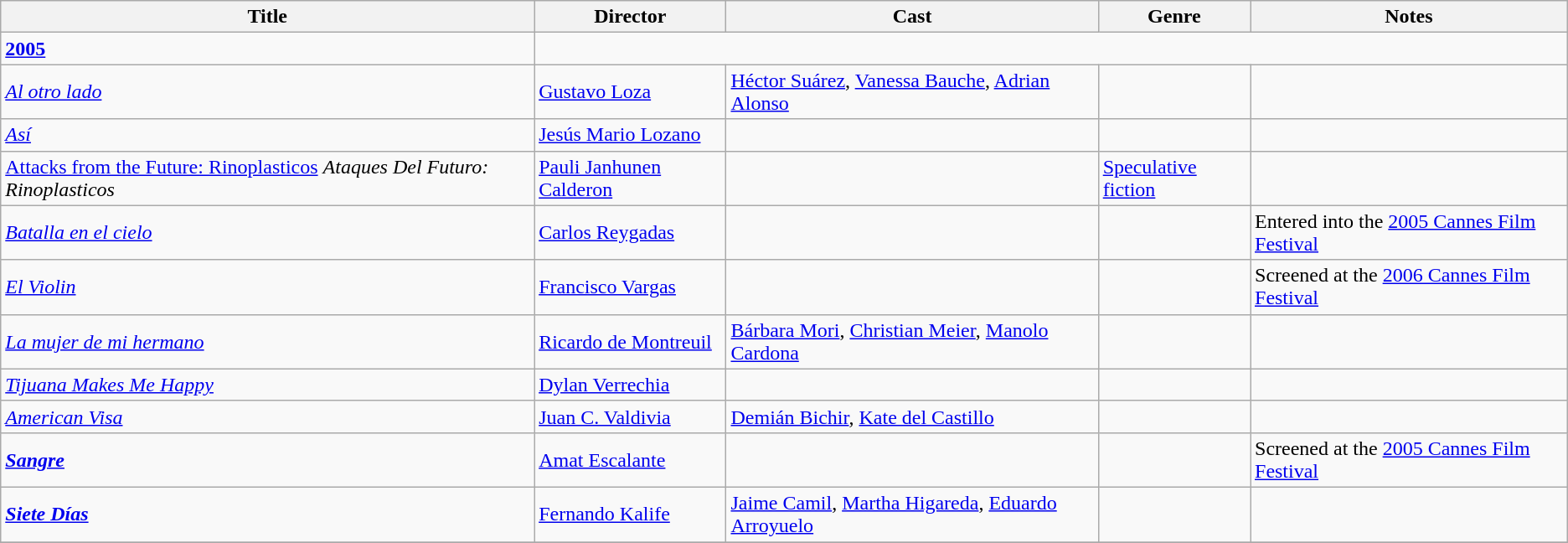<table class="wikitable">
<tr>
<th>Title</th>
<th>Director</th>
<th>Cast</th>
<th>Genre</th>
<th>Notes</th>
</tr>
<tr>
<td><strong><a href='#'>2005</a></strong></td>
</tr>
<tr>
<td><em><a href='#'>Al otro lado</a></em></td>
<td><a href='#'>Gustavo Loza</a></td>
<td><a href='#'>Héctor Suárez</a>, <a href='#'>Vanessa Bauche</a>, <a href='#'>Adrian Alonso</a></td>
<td></td>
<td></td>
</tr>
<tr>
<td><em><a href='#'>Así</a></em></td>
<td><a href='#'>Jesús Mario Lozano</a></td>
<td></td>
<td></td>
<td></td>
</tr>
<tr>
<td><a href='#'>Attacks from the Future: Rinoplasticos</a> <em>Ataques Del Futuro: Rinoplasticos</em></td>
<td><a href='#'>Pauli Janhunen Calderon</a></td>
<td></td>
<td><a href='#'>Speculative fiction</a></td>
<td></td>
</tr>
<tr>
<td><em><a href='#'>Batalla en el cielo</a></em></td>
<td><a href='#'>Carlos Reygadas</a></td>
<td></td>
<td></td>
<td>Entered into the <a href='#'>2005 Cannes Film Festival</a></td>
</tr>
<tr>
<td><em><a href='#'>El Violin</a></em></td>
<td><a href='#'>Francisco Vargas</a></td>
<td></td>
<td></td>
<td>Screened at the <a href='#'>2006 Cannes Film Festival</a></td>
</tr>
<tr>
<td><em><a href='#'>La mujer de mi hermano</a></em></td>
<td><a href='#'>Ricardo de Montreuil</a></td>
<td><a href='#'>Bárbara Mori</a>, <a href='#'>Christian Meier</a>, <a href='#'>Manolo Cardona</a></td>
<td></td>
<td></td>
</tr>
<tr>
<td><em><a href='#'>Tijuana Makes Me Happy</a></em></td>
<td><a href='#'>Dylan Verrechia</a></td>
<td></td>
<td></td>
<td></td>
</tr>
<tr>
<td><em><a href='#'>American Visa</a></em></td>
<td><a href='#'>Juan C. Valdivia</a></td>
<td><a href='#'>Demián Bichir</a>, <a href='#'>Kate del Castillo</a></td>
<td></td>
<td></td>
</tr>
<tr>
<td><strong><em><a href='#'>Sangre</a></em></strong></td>
<td><a href='#'>Amat Escalante</a></td>
<td></td>
<td></td>
<td>Screened at the <a href='#'>2005 Cannes Film Festival</a></td>
</tr>
<tr>
<td><strong><em><a href='#'>Siete Días</a></em></strong></td>
<td><a href='#'>Fernando Kalife</a></td>
<td><a href='#'>Jaime Camil</a>, <a href='#'>Martha Higareda</a>, <a href='#'>Eduardo Arroyuelo</a></td>
<td></td>
<td></td>
</tr>
<tr>
</tr>
</table>
